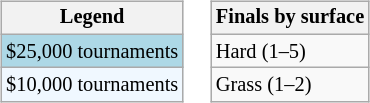<table>
<tr valign=top>
<td><br><table class=wikitable style="font-size:85%">
<tr>
<th>Legend</th>
</tr>
<tr style="background:lightblue;">
<td>$25,000 tournaments</td>
</tr>
<tr style="background:#f0f8ff;">
<td>$10,000 tournaments</td>
</tr>
</table>
</td>
<td><br><table class=wikitable style="font-size:85%">
<tr>
<th>Finals by surface</th>
</tr>
<tr>
<td>Hard (1–5)</td>
</tr>
<tr>
<td>Grass (1–2)</td>
</tr>
</table>
</td>
</tr>
</table>
